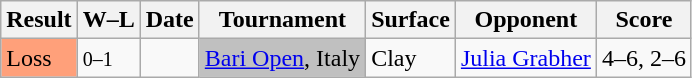<table class="sortable wikitable">
<tr>
<th>Result</th>
<th class=unsortable>W–L</th>
<th>Date</th>
<th>Tournament</th>
<th>Surface</th>
<th>Opponent</th>
<th class=unsortable>Score</th>
</tr>
<tr>
<td style="background:#ffa07a;">Loss</td>
<td><small>0–1</small></td>
<td><a href='#'></a></td>
<td bgcolor=silver><a href='#'>Bari Open</a>, Italy</td>
<td>Clay</td>
<td> <a href='#'>Julia Grabher</a></td>
<td>4–6, 2–6</td>
</tr>
</table>
